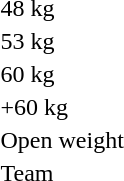<table>
<tr>
<td rowspan="2">48 kg</td>
<td rowspan="2"></td>
<td rowspan="2"></td>
<td></td>
</tr>
<tr>
<td></td>
</tr>
<tr>
<td rowspan="2">53 kg</td>
<td rowspan="2"></td>
<td rowspan="2"></td>
<td></td>
</tr>
<tr>
<td></td>
</tr>
<tr>
<td rowspan="2">60 kg</td>
<td rowspan="2"></td>
<td rowspan="2"></td>
<td></td>
</tr>
<tr>
<td></td>
</tr>
<tr>
<td rowspan="2">+60 kg</td>
<td rowspan="2"></td>
<td rowspan="2"></td>
<td></td>
</tr>
<tr>
<td></td>
</tr>
<tr>
<td rowspan="2">Open weight</td>
<td rowspan="2"></td>
<td rowspan="2"></td>
<td></td>
</tr>
<tr>
<td></td>
</tr>
<tr>
<td rowspan="2">Team</td>
<td rowspan="2"></td>
<td rowspan="2"></td>
<td></td>
</tr>
<tr>
<td></td>
</tr>
</table>
